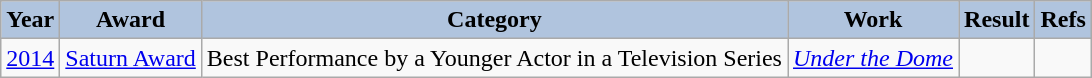<table class="wikitable" border="2" background: #f9f9f9;>
<tr align="center">
<th style="background:#B0C4DE;">Year</th>
<th style="background:#B0C4DE;">Award</th>
<th style="background:#B0C4DE;">Category</th>
<th style="background:#B0C4DE;">Work</th>
<th style="background:#B0C4DE;">Result</th>
<th style="background:#B0C4DE;">Refs</th>
</tr>
<tr>
<td><a href='#'>2014</a></td>
<td><a href='#'>Saturn Award</a></td>
<td>Best Performance by a Younger Actor in a Television Series</td>
<td><em><a href='#'>Under the Dome</a></em></td>
<td></td>
<td style="text-align:center;"></td>
</tr>
</table>
